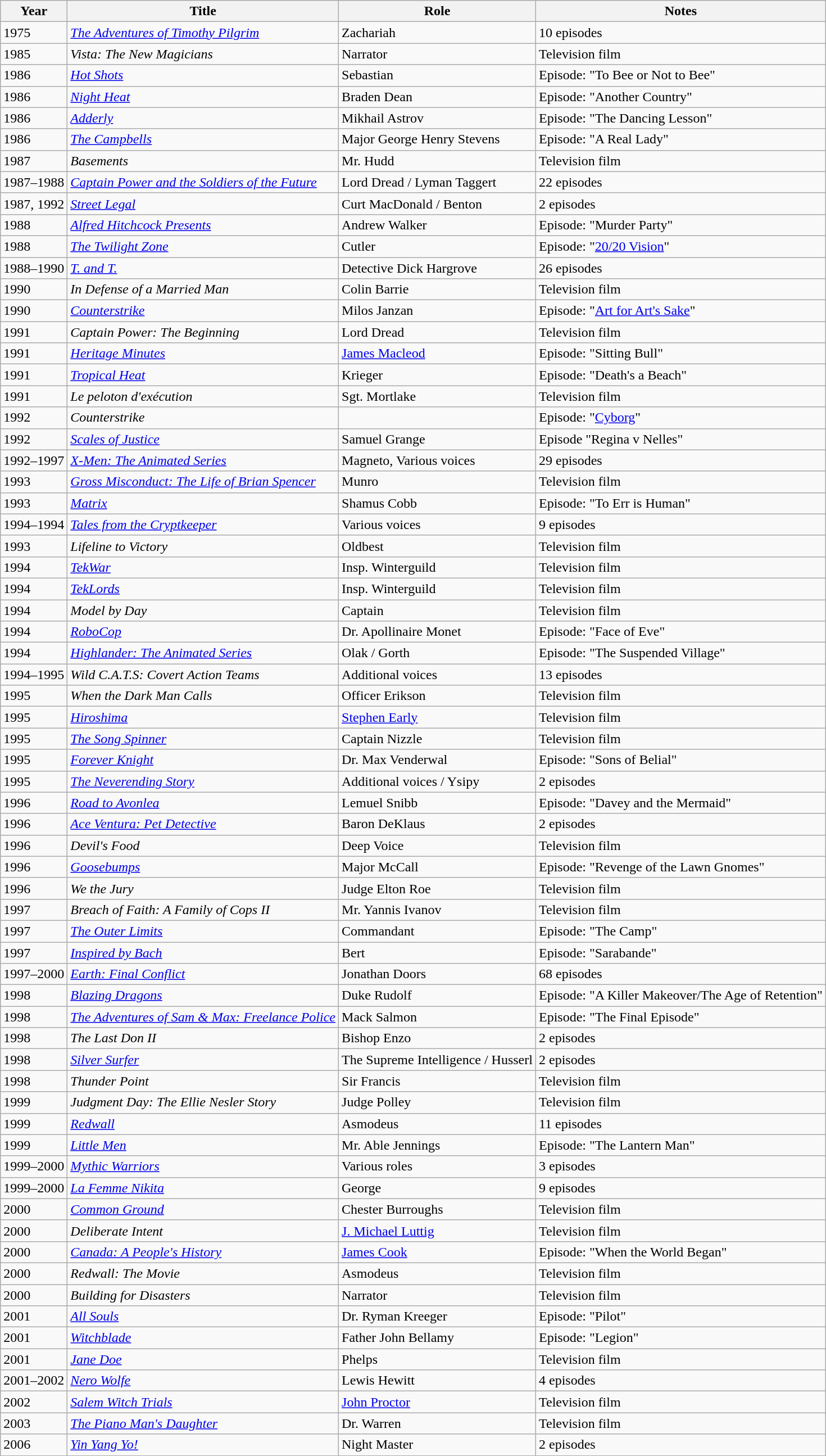<table class="wikitable sortable">
<tr>
<th>Year</th>
<th>Title</th>
<th>Role</th>
<th class="unsortable">Notes</th>
</tr>
<tr>
<td>1975</td>
<td data-sort-value="Adventures of Timothy Pilgrim, The"><em><a href='#'>The Adventures of Timothy Pilgrim</a></em></td>
<td>Zachariah</td>
<td>10 episodes</td>
</tr>
<tr>
<td>1985</td>
<td><em>Vista: The New Magicians</em></td>
<td>Narrator</td>
<td>Television film</td>
</tr>
<tr>
<td>1986</td>
<td><a href='#'><em>Hot Shots</em></a></td>
<td>Sebastian</td>
<td>Episode: "To Bee or Not to Bee"</td>
</tr>
<tr>
<td>1986</td>
<td><em><a href='#'>Night Heat</a></em></td>
<td>Braden Dean</td>
<td>Episode: "Another Country"</td>
</tr>
<tr>
<td>1986</td>
<td><em><a href='#'>Adderly</a></em></td>
<td>Mikhail Astrov</td>
<td>Episode: "The Dancing Lesson"</td>
</tr>
<tr>
<td>1986</td>
<td data-sort-value="Campbells, The"><em><a href='#'>The Campbells</a></em></td>
<td>Major George Henry Stevens</td>
<td>Episode: "A Real Lady"</td>
</tr>
<tr>
<td>1987</td>
<td><em>Basements</em></td>
<td>Mr. Hudd</td>
<td>Television film</td>
</tr>
<tr>
<td>1987–1988</td>
<td><em><a href='#'>Captain Power and the Soldiers of the Future</a></em></td>
<td>Lord Dread / Lyman Taggert</td>
<td>22 episodes</td>
</tr>
<tr>
<td>1987, 1992</td>
<td><a href='#'><em>Street Legal</em></a></td>
<td>Curt MacDonald / Benton</td>
<td>2 episodes</td>
</tr>
<tr>
<td>1988</td>
<td><a href='#'><em>Alfred Hitchcock Presents</em></a></td>
<td>Andrew Walker</td>
<td>Episode: "Murder Party"</td>
</tr>
<tr>
<td>1988</td>
<td data-sort-value="Twilight Zone, The"><a href='#'><em>The Twilight Zone</em></a></td>
<td>Cutler</td>
<td>Episode: "<a href='#'>20/20 Vision</a>"</td>
</tr>
<tr>
<td>1988–1990</td>
<td><em><a href='#'>T. and T.</a></em></td>
<td>Detective Dick Hargrove</td>
<td>26 episodes</td>
</tr>
<tr>
<td>1990</td>
<td><em>In Defense of a Married Man</em></td>
<td>Colin Barrie</td>
<td>Television film</td>
</tr>
<tr>
<td>1990</td>
<td><a href='#'><em>Counterstrike</em></a></td>
<td>Milos Janzan</td>
<td>Episode: "<a href='#'>Art for Art's Sake</a>" </td>
</tr>
<tr>
<td>1991</td>
<td><em>Captain Power: The Beginning</em></td>
<td>Lord Dread</td>
<td>Television film</td>
</tr>
<tr>
<td>1991</td>
<td><em><a href='#'>Heritage Minutes</a></em></td>
<td><a href='#'>James Macleod</a></td>
<td>Episode: "Sitting Bull"</td>
</tr>
<tr>
<td>1991</td>
<td><em><a href='#'>Tropical Heat</a></em></td>
<td>Krieger</td>
<td>Episode: "Death's a Beach"</td>
</tr>
<tr>
<td>1991</td>
<td><em>Le peloton d'exécution</em></td>
<td>Sgt. Mortlake</td>
<td>Television film</td>
</tr>
<tr>
<td>1992</td>
<td><em>Counterstrike</em></td>
<td></td>
<td>Episode: "<a href='#'>Cyborg</a>" </td>
</tr>
<tr>
<td>1992</td>
<td><em><a href='#'>Scales of Justice</a></em></td>
<td>Samuel Grange</td>
<td>Episode "Regina v Nelles"</td>
</tr>
<tr>
<td>1992–1997</td>
<td><em><a href='#'>X-Men: The Animated Series</a></em></td>
<td>Magneto, Various voices</td>
<td>29 episodes</td>
</tr>
<tr>
<td>1993</td>
<td><em><a href='#'>Gross Misconduct: The Life of Brian Spencer</a></em></td>
<td>Munro</td>
<td>Television film</td>
</tr>
<tr>
<td>1993</td>
<td><a href='#'><em>Matrix</em></a></td>
<td>Shamus Cobb</td>
<td>Episode: "To Err is Human"</td>
</tr>
<tr>
<td>1994–1994</td>
<td><em><a href='#'>Tales from the Cryptkeeper</a></em></td>
<td>Various voices</td>
<td>9 episodes</td>
</tr>
<tr>
<td>1993</td>
<td><em>Lifeline to Victory</em></td>
<td>Oldbest</td>
<td>Television film</td>
</tr>
<tr>
<td>1994</td>
<td><a href='#'><em>TekWar</em></a></td>
<td>Insp. Winterguild</td>
<td>Television film</td>
</tr>
<tr>
<td>1994</td>
<td><em><a href='#'>TekLords</a></em></td>
<td>Insp. Winterguild</td>
<td>Television film</td>
</tr>
<tr>
<td>1994</td>
<td><em>Model by Day</em></td>
<td>Captain</td>
<td>Television film</td>
</tr>
<tr>
<td>1994</td>
<td><a href='#'><em>RoboCop</em></a></td>
<td>Dr. Apollinaire Monet</td>
<td>Episode: "Face of Eve"</td>
</tr>
<tr>
<td>1994</td>
<td><em><a href='#'>Highlander: The Animated Series</a></em></td>
<td>Olak / Gorth</td>
<td>Episode: "The Suspended Village"</td>
</tr>
<tr>
<td>1994–1995</td>
<td><em>Wild C.A.T.S: Covert Action Teams</em></td>
<td>Additional voices</td>
<td>13 episodes</td>
</tr>
<tr>
<td>1995</td>
<td><em>When the Dark Man Calls</em></td>
<td>Officer Erikson</td>
<td>Television film</td>
</tr>
<tr>
<td>1995</td>
<td><a href='#'><em>Hiroshima</em></a></td>
<td><a href='#'>Stephen Early</a></td>
<td>Television film</td>
</tr>
<tr>
<td>1995</td>
<td data-sort-value="Song Spinner, The"><em><a href='#'>The Song Spinner</a></em></td>
<td>Captain Nizzle</td>
<td>Television film</td>
</tr>
<tr>
<td>1995</td>
<td><em><a href='#'>Forever Knight</a></em></td>
<td>Dr. Max Venderwal</td>
<td>Episode: "Sons of Belial"</td>
</tr>
<tr>
<td>1995</td>
<td data-sort-value="Neverending Story, The"><a href='#'><em>The Neverending Story</em></a></td>
<td>Additional voices / Ysipy</td>
<td>2 episodes</td>
</tr>
<tr>
<td>1996</td>
<td><em><a href='#'>Road to Avonlea</a></em></td>
<td>Lemuel Snibb</td>
<td>Episode: "Davey and the Mermaid"</td>
</tr>
<tr>
<td>1996</td>
<td><a href='#'><em>Ace Ventura: Pet Detective</em></a></td>
<td>Baron DeKlaus</td>
<td>2 episodes</td>
</tr>
<tr>
<td>1996</td>
<td><em>Devil's Food</em></td>
<td>Deep Voice</td>
<td>Television film</td>
</tr>
<tr>
<td>1996</td>
<td><a href='#'><em>Goosebumps</em></a></td>
<td>Major McCall</td>
<td>Episode: "Revenge of the Lawn Gnomes"</td>
</tr>
<tr>
<td>1996</td>
<td><em>We the Jury</em></td>
<td>Judge Elton Roe</td>
<td>Television film</td>
</tr>
<tr>
<td>1997</td>
<td><em>Breach of Faith: A Family of Cops II</em></td>
<td>Mr. Yannis Ivanov</td>
<td>Television film</td>
</tr>
<tr>
<td>1997</td>
<td data-sort-value="Outer Limits, The"><a href='#'><em>The Outer Limits</em></a></td>
<td>Commandant</td>
<td>Episode: "The Camp"</td>
</tr>
<tr>
<td>1997</td>
<td><em><a href='#'>Inspired by Bach</a></em></td>
<td>Bert</td>
<td>Episode: "Sarabande"</td>
</tr>
<tr>
<td>1997–2000</td>
<td><em><a href='#'>Earth: Final Conflict</a></em></td>
<td>Jonathan Doors</td>
<td>68 episodes</td>
</tr>
<tr>
<td>1998</td>
<td><em><a href='#'>Blazing Dragons</a></em></td>
<td>Duke Rudolf</td>
<td>Episode: "A Killer Makeover/The Age of Retention"</td>
</tr>
<tr>
<td>1998</td>
<td data-sort-value="Adventures of Sam & Max: Freelance Police, The"><em><a href='#'>The Adventures of Sam & Max: Freelance Police</a></em></td>
<td>Mack Salmon</td>
<td>Episode: "The Final Episode"</td>
</tr>
<tr>
<td>1998</td>
<td data-sort-value="Last Don II, The"><em>The Last Don II</em></td>
<td>Bishop Enzo</td>
<td>2 episodes</td>
</tr>
<tr>
<td>1998</td>
<td><a href='#'><em>Silver Surfer</em></a></td>
<td>The Supreme Intelligence / Husserl</td>
<td>2 episodes</td>
</tr>
<tr>
<td>1998</td>
<td><em>Thunder Point</em></td>
<td>Sir Francis</td>
<td>Television film</td>
</tr>
<tr>
<td>1999</td>
<td><em>Judgment Day: The Ellie Nesler Story</em></td>
<td>Judge Polley</td>
<td>Television film</td>
</tr>
<tr>
<td>1999</td>
<td><a href='#'><em>Redwall</em></a></td>
<td>Asmodeus</td>
<td>11 episodes</td>
</tr>
<tr>
<td>1999</td>
<td><a href='#'><em>Little Men</em></a></td>
<td>Mr. Able Jennings</td>
<td>Episode: "The Lantern Man"</td>
</tr>
<tr>
<td>1999–2000</td>
<td><em><a href='#'>Mythic Warriors</a></em></td>
<td>Various roles</td>
<td>3 episodes</td>
</tr>
<tr>
<td>1999–2000</td>
<td><a href='#'><em>La Femme Nikita</em></a></td>
<td>George</td>
<td>9 episodes</td>
</tr>
<tr>
<td>2000</td>
<td><a href='#'><em>Common Ground</em></a></td>
<td>Chester Burroughs</td>
<td>Television film</td>
</tr>
<tr>
<td>2000</td>
<td><em>Deliberate Intent</em></td>
<td><a href='#'>J. Michael Luttig</a></td>
<td>Television film</td>
</tr>
<tr>
<td>2000</td>
<td><em><a href='#'>Canada: A People's History</a></em></td>
<td><a href='#'>James Cook</a></td>
<td>Episode: "When the World Began"</td>
</tr>
<tr>
<td>2000</td>
<td><em>Redwall: The Movie</em></td>
<td>Asmodeus</td>
<td>Television film</td>
</tr>
<tr>
<td>2000</td>
<td><em>Building for Disasters</em></td>
<td>Narrator</td>
<td>Television film</td>
</tr>
<tr>
<td>2001</td>
<td><a href='#'><em>All Souls</em></a></td>
<td>Dr. Ryman Kreeger</td>
<td>Episode: "Pilot"</td>
</tr>
<tr>
<td>2001</td>
<td><a href='#'><em>Witchblade</em></a></td>
<td>Father John Bellamy</td>
<td>Episode: "Legion"</td>
</tr>
<tr>
<td>2001</td>
<td><a href='#'><em>Jane Doe</em></a></td>
<td>Phelps</td>
<td>Television film</td>
</tr>
<tr>
<td>2001–2002</td>
<td><a href='#'><em>Nero Wolfe</em></a></td>
<td>Lewis Hewitt</td>
<td>4 episodes</td>
</tr>
<tr>
<td>2002</td>
<td><a href='#'><em>Salem Witch Trials</em></a></td>
<td><a href='#'>John Proctor</a></td>
<td>Television film</td>
</tr>
<tr>
<td>2003</td>
<td data-sort-value="Piano Man's Daughter, The"><a href='#'><em>The Piano Man's Daughter</em></a></td>
<td>Dr. Warren</td>
<td>Television film</td>
</tr>
<tr>
<td>2006</td>
<td><em><a href='#'>Yin Yang Yo!</a></em></td>
<td>Night Master</td>
<td>2 episodes</td>
</tr>
</table>
